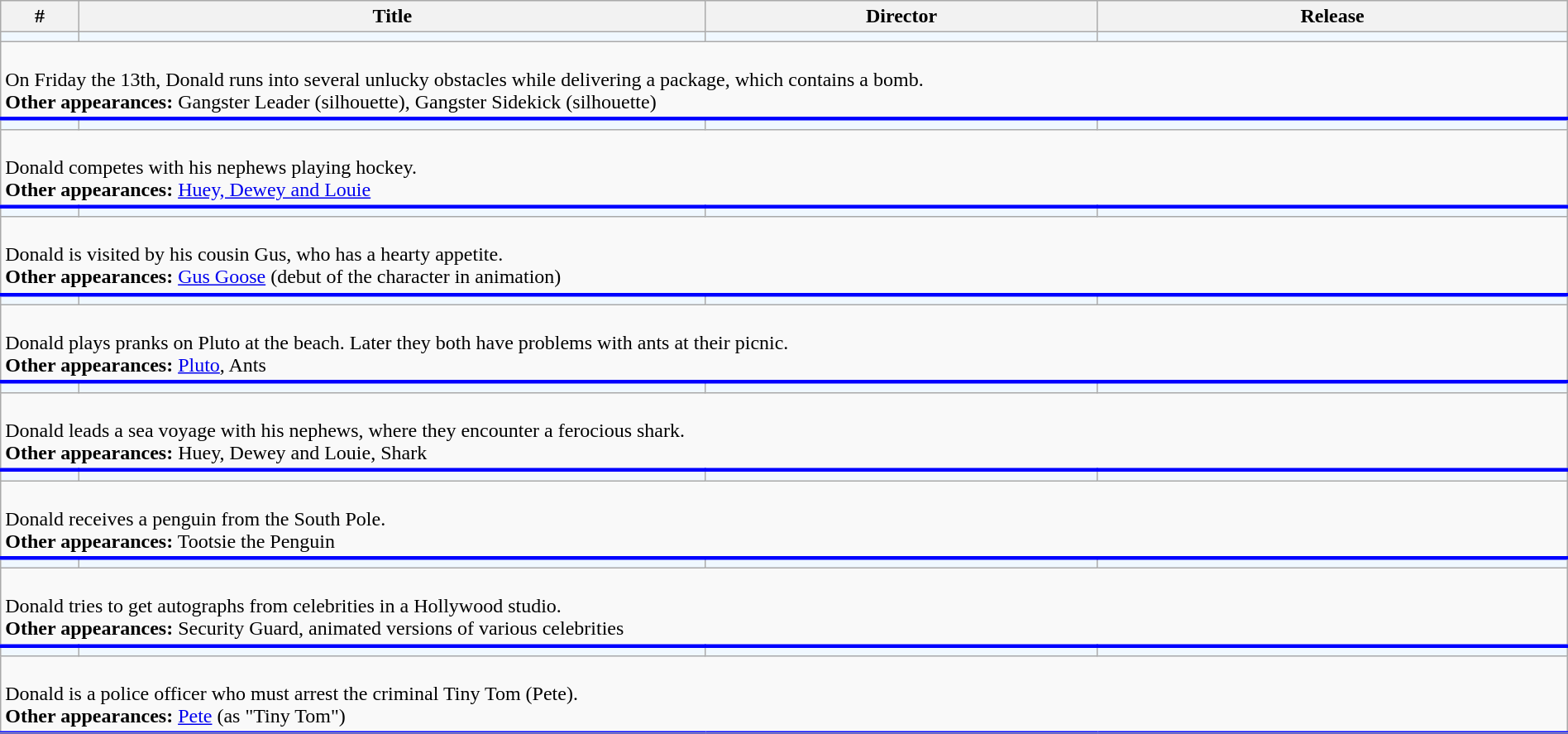<table class="wikitable sortable" width="100%">
<tr>
<th width="5%">#</th>
<th width="40%">Title</th>
<th width="25%" class="unsortable">Director</th>
<th width="30%">Release</th>
</tr>
<tr>
<td style="background-color: #F0F8FF"></td>
<td style="background-color: #F0F8FF"></td>
<td style="background-color: #F0F8FF"></td>
<td style="background-color: #F0F8FF"></td>
</tr>
<tr class="expand-child" style="border-bottom: 3px solid #0000FF;">
<td colspan="4"><br>On Friday the 13th, Donald runs into several unlucky obstacles while delivering a package, which contains a bomb.<br><strong>Other appearances:</strong> Gangster Leader (silhouette), Gangster Sidekick (silhouette)</td>
</tr>
<tr>
<td style="background-color: #F0F8FF"></td>
<td style="background-color: #F0F8FF"></td>
<td style="background-color: #F0F8FF"></td>
<td style="background-color: #F0F8FF"></td>
</tr>
<tr class="expand-child" style="border-bottom: 3px solid #0000FF;">
<td colspan="4"><br>Donald competes with his nephews playing hockey.<br><strong>Other appearances:</strong> <a href='#'>Huey, Dewey and Louie</a></td>
</tr>
<tr>
<td style="background-color: #F0F8FF"></td>
<td style="background-color: #F0F8FF"></td>
<td style="background-color: #F0F8FF"></td>
<td style="background-color: #F0F8FF"></td>
</tr>
<tr class="expand-child" style="border-bottom: 3px solid #0000FF;">
<td colspan="4"><br>Donald is visited by his cousin Gus, who has a hearty appetite.<br><strong>Other appearances:</strong> <a href='#'>Gus Goose</a> (debut of the character in animation)</td>
</tr>
<tr>
<td style="background-color: #F0F8FF"></td>
<td style="background-color: #F0F8FF"></td>
<td style="background-color: #F0F8FF"></td>
<td style="background-color: #F0F8FF"></td>
</tr>
<tr class="expand-child" style="border-bottom: 3px solid #0000FF;">
<td colspan="4"><br>Donald plays pranks on Pluto at the beach. Later they both have problems with ants at their picnic.<br><strong>Other appearances:</strong> <a href='#'>Pluto</a>, Ants</td>
</tr>
<tr>
<td style="background-color: #F0F8FF"></td>
<td style="background-color: #F0F8FF"></td>
<td style="background-color: #F0F8FF"></td>
<td style="background-color: #F0F8FF"></td>
</tr>
<tr class="expand-child" style="border-bottom: 3px solid #0000FF;">
<td colspan="4"><br>Donald leads a sea voyage with his nephews, where they encounter a ferocious shark.<br><strong>Other appearances:</strong> Huey, Dewey and Louie, Shark</td>
</tr>
<tr>
<td style="background-color: #F0F8FF"></td>
<td style="background-color: #F0F8FF"></td>
<td style="background-color: #F0F8FF"></td>
<td style="background-color: #F0F8FF"></td>
</tr>
<tr class="expand-child" style="border-bottom: 3px solid #0000FF;">
<td colspan="4"><br>Donald receives a penguin from the South Pole.<br><strong>Other appearances:</strong> Tootsie the Penguin</td>
</tr>
<tr>
<td style="background-color: #F0F8FF"></td>
<td style="background-color: #F0F8FF"></td>
<td style="background-color: #F0F8FF"></td>
<td style="background-color: #F0F8FF"></td>
</tr>
<tr class="expand-child" style="border-bottom: 3px solid #0000FF;">
<td colspan="4"><br>Donald tries to get autographs from celebrities in a Hollywood studio.<br><strong>Other appearances:</strong> Security Guard, animated versions of various celebrities</td>
</tr>
<tr>
<td style="background-color: #F0F8FF"></td>
<td style="background-color: #F0F8FF"></td>
<td style="background-color: #F0F8FF"></td>
<td style="background-color: #F0F8FF"></td>
</tr>
<tr class="expand-child" style="border-bottom: 3px solid #0000FF;">
<td colspan="4"><br>Donald is a police officer who must arrest the criminal Tiny Tom (Pete).<br><strong>Other appearances:</strong> <a href='#'>Pete</a> (as "Tiny Tom")</td>
</tr>
<tr>
</tr>
</table>
